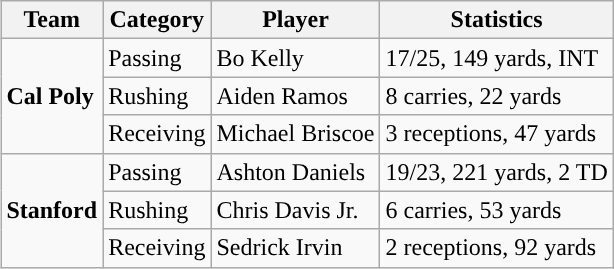<table class="wikitable" style="float: right;">
<tr>
<th>Team</th>
<th>Category</th>
<th>Player</th>
<th>Statistics</th>
</tr>
<tr>
<td rowspan=3><strong>Cal Poly</strong></td>
<td>Passing</td>
<td>Bo Kelly</td>
<td>17/25, 149 yards, INT</td>
</tr>
<tr>
<td>Rushing</td>
<td>Aiden Ramos</td>
<td>8 carries, 22 yards</td>
</tr>
<tr>
<td>Receiving</td>
<td>Michael Briscoe</td>
<td>3 receptions, 47 yards</td>
</tr>
<tr>
<td rowspan=3><strong>Stanford</strong></td>
<td>Passing</td>
<td>Ashton Daniels</td>
<td>19/23, 221 yards, 2 TD</td>
</tr>
<tr>
<td>Rushing</td>
<td>Chris Davis Jr.</td>
<td>6 carries, 53 yards</td>
</tr>
<tr>
<td>Receiving</td>
<td>Sedrick Irvin</td>
<td>2 receptions, 92 yards</td>
</tr>
</table>
